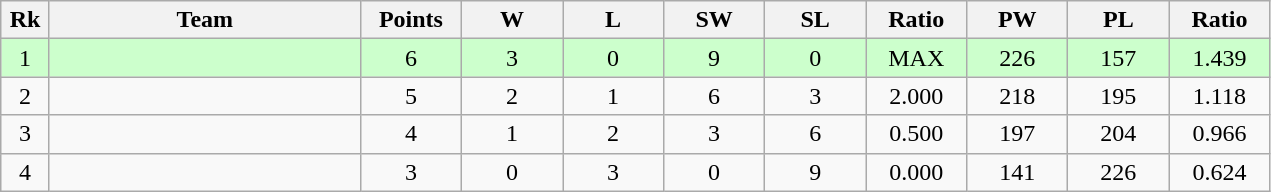<table class=wikitable style=text-align:center>
<tr>
<th width=25>Rk</th>
<th width=200>Team</th>
<th width=60>Points</th>
<th width=60>W</th>
<th width=60>L</th>
<th width=60>SW</th>
<th width=60>SL</th>
<th width=60>Ratio</th>
<th width=60>PW</th>
<th width=60>PL</th>
<th width=60>Ratio</th>
</tr>
<tr style="background: #ccffcc">
<td>1</td>
<td align=left></td>
<td>6</td>
<td>3</td>
<td>0</td>
<td>9</td>
<td>0</td>
<td>MAX</td>
<td>226</td>
<td>157</td>
<td>1.439</td>
</tr>
<tr>
<td>2</td>
<td align=left></td>
<td>5</td>
<td>2</td>
<td>1</td>
<td>6</td>
<td>3</td>
<td>2.000</td>
<td>218</td>
<td>195</td>
<td>1.118</td>
</tr>
<tr>
<td>3</td>
<td align=left></td>
<td>4</td>
<td>1</td>
<td>2</td>
<td>3</td>
<td>6</td>
<td>0.500</td>
<td>197</td>
<td>204</td>
<td>0.966</td>
</tr>
<tr>
<td>4</td>
<td align=left></td>
<td>3</td>
<td>0</td>
<td>3</td>
<td>0</td>
<td>9</td>
<td>0.000</td>
<td>141</td>
<td>226</td>
<td>0.624</td>
</tr>
</table>
